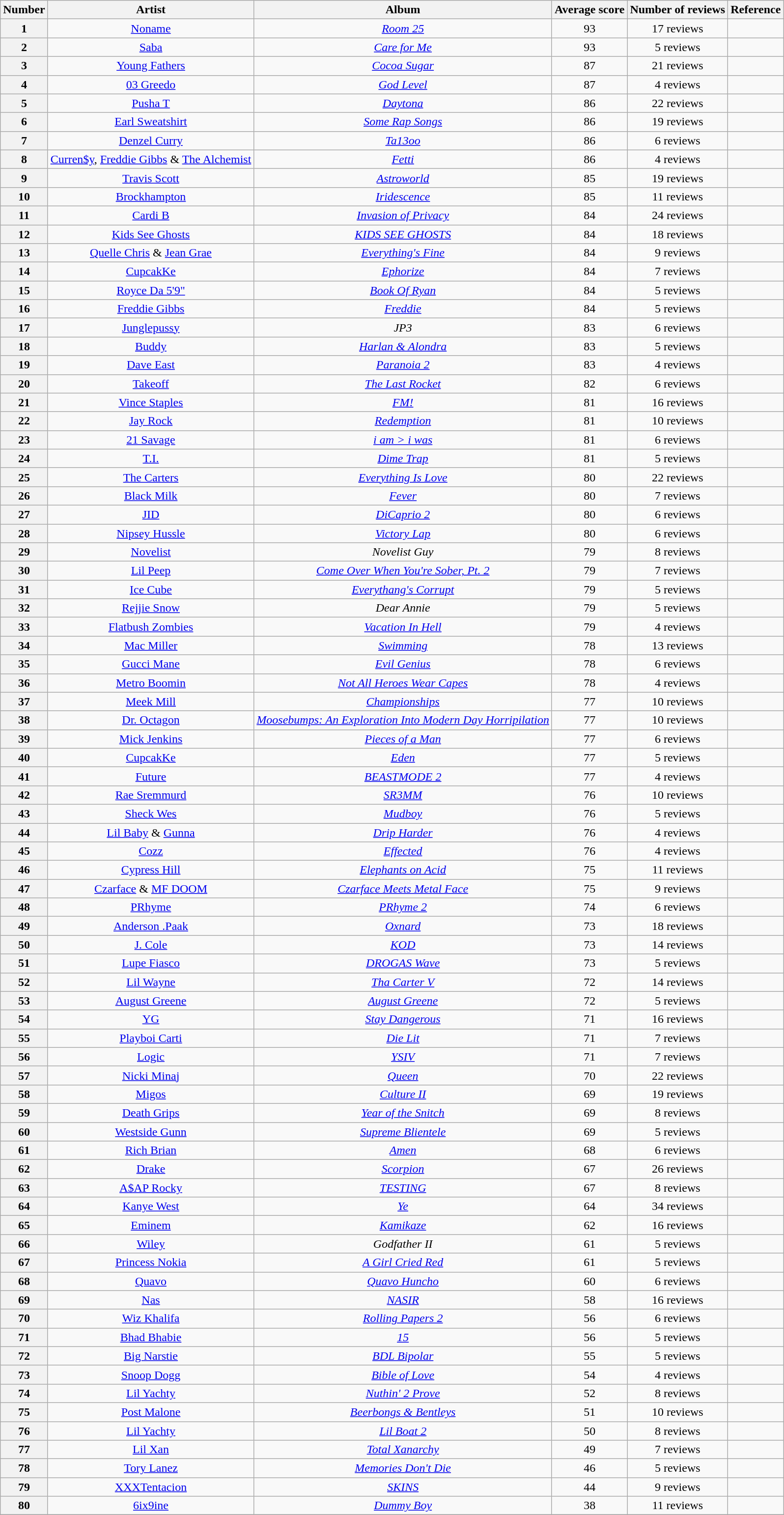<table class="wikitable sortable" style="text-align:center;">
<tr>
<th scope="col">Number</th>
<th scope="col">Artist</th>
<th scope="col">Album</th>
<th scope="col">Average score</th>
<th scope="col">Number of reviews</th>
<th scope="col">Reference</th>
</tr>
<tr>
<th scope="row">1</th>
<td><a href='#'>Noname</a></td>
<td><em><a href='#'>Room 25</a></em></td>
<td>93</td>
<td>17 reviews</td>
<td></td>
</tr>
<tr>
<th scope="row">2</th>
<td><a href='#'>Saba</a></td>
<td><em><a href='#'>Care for Me</a></em></td>
<td>93</td>
<td>5 reviews</td>
<td></td>
</tr>
<tr>
<th scope="row">3</th>
<td><a href='#'>Young Fathers</a></td>
<td><em><a href='#'>Cocoa Sugar</a></em></td>
<td>87</td>
<td>21 reviews</td>
<td></td>
</tr>
<tr>
<th scope="row">4</th>
<td><a href='#'>03 Greedo</a></td>
<td><em><a href='#'>God Level</a></em></td>
<td>87</td>
<td>4 reviews</td>
<td></td>
</tr>
<tr>
<th scope="row">5</th>
<td><a href='#'>Pusha T</a></td>
<td><em><a href='#'>Daytona</a></em></td>
<td>86</td>
<td>22 reviews</td>
<td></td>
</tr>
<tr>
<th scope="row">6</th>
<td><a href='#'>Earl Sweatshirt</a></td>
<td><em><a href='#'>Some Rap Songs</a></em></td>
<td>86</td>
<td>19 reviews</td>
<td></td>
</tr>
<tr>
<th scope="row">7</th>
<td><a href='#'>Denzel Curry</a></td>
<td><em><a href='#'>Ta13oo</a></em></td>
<td>86</td>
<td>6 reviews</td>
<td></td>
</tr>
<tr>
<th scope="row">8</th>
<td><a href='#'>Curren$y</a>, <a href='#'>Freddie Gibbs</a> & <a href='#'>The Alchemist</a></td>
<td><em><a href='#'>Fetti</a></em></td>
<td>86</td>
<td>4 reviews</td>
<td></td>
</tr>
<tr>
<th scope="row">9</th>
<td><a href='#'>Travis Scott</a></td>
<td><em><a href='#'>Astroworld</a></em></td>
<td>85</td>
<td>19 reviews</td>
<td></td>
</tr>
<tr>
<th scope="row">10</th>
<td><a href='#'>Brockhampton</a></td>
<td><em><a href='#'>Iridescence</a></em></td>
<td>85</td>
<td>11 reviews</td>
<td></td>
</tr>
<tr>
<th scope="row">11</th>
<td><a href='#'>Cardi B</a></td>
<td><em><a href='#'>Invasion of Privacy</a></em></td>
<td>84</td>
<td>24 reviews</td>
<td></td>
</tr>
<tr>
<th scope="row">12</th>
<td><a href='#'>Kids See Ghosts</a></td>
<td><em><a href='#'>KIDS SEE GHOSTS</a></em></td>
<td>84</td>
<td>18 reviews</td>
<td></td>
</tr>
<tr>
<th scope="row">13</th>
<td><a href='#'>Quelle Chris</a> & <a href='#'>Jean Grae</a></td>
<td><em><a href='#'>Everything's Fine</a></em></td>
<td>84</td>
<td>9 reviews</td>
<td></td>
</tr>
<tr>
<th scope="row">14</th>
<td><a href='#'>CupcakKe</a></td>
<td><em><a href='#'>Ephorize</a></em></td>
<td>84</td>
<td>7 reviews</td>
<td></td>
</tr>
<tr>
<th scope="row">15</th>
<td><a href='#'>Royce Da 5'9"</a></td>
<td><em><a href='#'>Book Of Ryan</a></em></td>
<td>84</td>
<td>5 reviews</td>
<td></td>
</tr>
<tr>
<th scope="row">16</th>
<td><a href='#'>Freddie Gibbs</a></td>
<td><em><a href='#'>Freddie</a></em></td>
<td>84</td>
<td>5 reviews</td>
<td></td>
</tr>
<tr>
<th scope="row">17</th>
<td><a href='#'>Junglepussy</a></td>
<td><em>JP3</em></td>
<td>83</td>
<td>6 reviews</td>
<td></td>
</tr>
<tr>
<th scope="row">18</th>
<td><a href='#'>Buddy</a></td>
<td><em><a href='#'>Harlan & Alondra</a></em></td>
<td>83</td>
<td>5 reviews</td>
<td></td>
</tr>
<tr>
<th scope="row">19</th>
<td><a href='#'>Dave East</a></td>
<td><em><a href='#'>Paranoia 2</a></em></td>
<td>83</td>
<td>4 reviews</td>
<td></td>
</tr>
<tr>
<th scope="row">20</th>
<td><a href='#'>Takeoff</a></td>
<td><em><a href='#'>The Last Rocket</a></em></td>
<td>82</td>
<td>6 reviews</td>
<td></td>
</tr>
<tr>
<th scope="row">21</th>
<td><a href='#'>Vince Staples</a></td>
<td><em><a href='#'>FM!</a></em></td>
<td>81</td>
<td>16 reviews</td>
<td></td>
</tr>
<tr>
<th scope="row">22</th>
<td><a href='#'>Jay Rock</a></td>
<td><em><a href='#'>Redemption</a></em></td>
<td>81</td>
<td>10 reviews</td>
<td></td>
</tr>
<tr>
<th scope="row">23</th>
<td><a href='#'>21 Savage</a></td>
<td><em><a href='#'>i am > i was</a></em></td>
<td>81</td>
<td>6 reviews</td>
<td></td>
</tr>
<tr>
<th scope="row">24</th>
<td><a href='#'>T.I.</a></td>
<td><em><a href='#'>Dime Trap</a></em></td>
<td>81</td>
<td>5 reviews</td>
<td></td>
</tr>
<tr>
<th scope="row">25</th>
<td><a href='#'>The Carters</a></td>
<td><em><a href='#'>Everything Is Love</a></em></td>
<td>80</td>
<td>22 reviews</td>
<td></td>
</tr>
<tr>
<th scope="row">26</th>
<td><a href='#'>Black Milk</a></td>
<td><em><a href='#'>Fever</a></em></td>
<td>80</td>
<td>7 reviews</td>
<td></td>
</tr>
<tr>
<th scope="row">27</th>
<td><a href='#'>JID</a></td>
<td><em><a href='#'>DiCaprio 2</a></em></td>
<td>80</td>
<td>6 reviews</td>
<td></td>
</tr>
<tr>
<th scope="row">28</th>
<td><a href='#'>Nipsey Hussle</a></td>
<td><em><a href='#'>Victory Lap</a></em></td>
<td>80</td>
<td>6 reviews</td>
<td></td>
</tr>
<tr>
<th scope="row">29</th>
<td><a href='#'>Novelist</a></td>
<td><em>Novelist Guy</em></td>
<td>79</td>
<td>8 reviews</td>
<td></td>
</tr>
<tr>
<th scope="row">30</th>
<td><a href='#'>Lil Peep</a></td>
<td><em><a href='#'>Come Over When You're Sober, Pt. 2</a></em></td>
<td>79</td>
<td>7 reviews</td>
<td></td>
</tr>
<tr>
<th scope="row">31</th>
<td><a href='#'>Ice Cube</a></td>
<td><em><a href='#'>Everythang's Corrupt</a></em></td>
<td>79</td>
<td>5 reviews</td>
<td></td>
</tr>
<tr>
<th scope="row">32</th>
<td><a href='#'>Rejjie Snow</a></td>
<td><em>Dear Annie</em></td>
<td>79</td>
<td>5 reviews</td>
<td></td>
</tr>
<tr>
<th scope="row">33</th>
<td><a href='#'>Flatbush Zombies</a></td>
<td><em><a href='#'>Vacation In Hell</a></em></td>
<td>79</td>
<td>4 reviews</td>
<td></td>
</tr>
<tr>
<th scope="row">34</th>
<td><a href='#'>Mac Miller</a></td>
<td><em><a href='#'>Swimming</a></em></td>
<td>78</td>
<td>13 reviews</td>
<td></td>
</tr>
<tr>
<th scope="row">35</th>
<td><a href='#'>Gucci Mane</a></td>
<td><em><a href='#'>Evil Genius</a></em></td>
<td>78</td>
<td>6 reviews</td>
<td></td>
</tr>
<tr>
<th scope="row">36</th>
<td><a href='#'>Metro Boomin</a></td>
<td><em><a href='#'>Not All Heroes Wear Capes</a></em></td>
<td>78</td>
<td>4 reviews</td>
<td></td>
</tr>
<tr>
<th scope="row">37</th>
<td><a href='#'>Meek Mill</a></td>
<td><em><a href='#'>Championships</a></em></td>
<td>77</td>
<td>10 reviews</td>
<td></td>
</tr>
<tr>
<th scope="row">38</th>
<td><a href='#'>Dr. Octagon</a></td>
<td><em><a href='#'>Moosebumps: An Exploration Into Modern Day Horripilation</a></em></td>
<td>77</td>
<td>10 reviews</td>
<td></td>
</tr>
<tr>
<th scope="row">39</th>
<td><a href='#'>Mick Jenkins</a></td>
<td><em><a href='#'>Pieces of a Man</a></em></td>
<td>77</td>
<td>6 reviews</td>
<td></td>
</tr>
<tr>
<th scope="row">40</th>
<td><a href='#'>CupcakKe</a></td>
<td><em><a href='#'>Eden</a></em></td>
<td>77</td>
<td>5 reviews</td>
<td></td>
</tr>
<tr>
<th scope="row">41</th>
<td><a href='#'>Future</a></td>
<td><em><a href='#'>BEASTMODE 2</a></em></td>
<td>77</td>
<td>4 reviews</td>
<td></td>
</tr>
<tr>
<th scope="row">42</th>
<td><a href='#'>Rae Sremmurd</a></td>
<td><em><a href='#'>SR3MM</a></em></td>
<td>76</td>
<td>10 reviews</td>
<td></td>
</tr>
<tr>
<th scope="row">43</th>
<td><a href='#'>Sheck Wes</a></td>
<td><em><a href='#'>Mudboy</a></em></td>
<td>76</td>
<td>5 reviews</td>
<td></td>
</tr>
<tr>
<th scope="row">44</th>
<td><a href='#'>Lil Baby</a> & <a href='#'>Gunna</a></td>
<td><em><a href='#'>Drip Harder</a></em></td>
<td>76</td>
<td>4 reviews</td>
<td></td>
</tr>
<tr>
<th scope="row">45</th>
<td><a href='#'>Cozz</a></td>
<td><em><a href='#'>Effected</a></em></td>
<td>76</td>
<td>4 reviews</td>
<td></td>
</tr>
<tr>
<th scope="row">46</th>
<td><a href='#'>Cypress Hill</a></td>
<td><em><a href='#'>Elephants on Acid</a></em></td>
<td>75</td>
<td>11 reviews</td>
<td></td>
</tr>
<tr>
<th scope="row">47</th>
<td><a href='#'>Czarface</a> & <a href='#'>MF DOOM</a></td>
<td><em><a href='#'>Czarface Meets Metal Face</a></em></td>
<td>75</td>
<td>9 reviews</td>
<td></td>
</tr>
<tr>
<th scope="row">48</th>
<td><a href='#'>PRhyme</a></td>
<td><em><a href='#'>PRhyme 2</a></em></td>
<td>74</td>
<td>6 reviews</td>
<td></td>
</tr>
<tr>
<th scope="row">49</th>
<td><a href='#'>Anderson .Paak</a></td>
<td><em><a href='#'>Oxnard</a></em></td>
<td>73</td>
<td>18 reviews</td>
<td></td>
</tr>
<tr>
<th scope="row">50</th>
<td><a href='#'>J. Cole</a></td>
<td><em><a href='#'>KOD</a></em></td>
<td>73</td>
<td>14 reviews</td>
<td></td>
</tr>
<tr>
<th scope="row">51</th>
<td><a href='#'>Lupe Fiasco</a></td>
<td><em><a href='#'>DROGAS Wave</a></em></td>
<td>73</td>
<td>5 reviews</td>
<td></td>
</tr>
<tr>
<th scope="row">52</th>
<td><a href='#'>Lil Wayne</a></td>
<td><em><a href='#'>Tha Carter V</a></em></td>
<td>72</td>
<td>14 reviews</td>
<td></td>
</tr>
<tr>
<th scope="row">53</th>
<td><a href='#'>August Greene</a></td>
<td><em><a href='#'>August Greene</a></em></td>
<td>72</td>
<td>5 reviews</td>
<td></td>
</tr>
<tr>
<th scope="row">54</th>
<td><a href='#'>YG</a></td>
<td><em><a href='#'>Stay Dangerous</a></em></td>
<td>71</td>
<td>16 reviews</td>
<td></td>
</tr>
<tr>
<th scope="row">55</th>
<td><a href='#'>Playboi Carti</a></td>
<td><em><a href='#'>Die Lit</a></em></td>
<td>71</td>
<td>7 reviews</td>
<td></td>
</tr>
<tr>
<th scope="row">56</th>
<td><a href='#'>Logic</a></td>
<td><em><a href='#'>YSIV</a></em></td>
<td>71</td>
<td>7 reviews</td>
<td></td>
</tr>
<tr>
<th scope="row">57</th>
<td><a href='#'>Nicki Minaj</a></td>
<td><em><a href='#'>Queen</a></em></td>
<td>70</td>
<td>22 reviews</td>
<td></td>
</tr>
<tr>
<th scope="row">58</th>
<td><a href='#'>Migos</a></td>
<td><em><a href='#'>Culture II</a></em></td>
<td>69</td>
<td>19 reviews</td>
<td></td>
</tr>
<tr>
<th scope="row">59</th>
<td><a href='#'>Death Grips</a></td>
<td><em><a href='#'>Year of the Snitch</a></em></td>
<td>69</td>
<td>8 reviews</td>
<td></td>
</tr>
<tr>
<th scope="row">60</th>
<td><a href='#'>Westside Gunn</a></td>
<td><em><a href='#'>Supreme Blientele</a></em></td>
<td>69</td>
<td>5 reviews</td>
<td></td>
</tr>
<tr>
<th scope="row">61</th>
<td><a href='#'>Rich Brian</a></td>
<td><em><a href='#'>Amen</a></em></td>
<td>68</td>
<td>6 reviews</td>
<td></td>
</tr>
<tr>
<th scope="row">62</th>
<td><a href='#'>Drake</a></td>
<td><em><a href='#'>Scorpion</a></em></td>
<td>67</td>
<td>26 reviews</td>
<td></td>
</tr>
<tr>
<th scope="row">63</th>
<td><a href='#'>A$AP Rocky</a></td>
<td><em><a href='#'>TESTING</a></em></td>
<td>67</td>
<td>8 reviews</td>
<td></td>
</tr>
<tr>
<th scope="row">64</th>
<td><a href='#'>Kanye West</a></td>
<td><em><a href='#'>Ye</a></em></td>
<td>64</td>
<td>34 reviews</td>
<td></td>
</tr>
<tr>
<th scope="row">65</th>
<td><a href='#'>Eminem</a></td>
<td><em><a href='#'>Kamikaze</a></em></td>
<td>62</td>
<td>16 reviews</td>
<td></td>
</tr>
<tr>
<th scope="row">66</th>
<td><a href='#'>Wiley</a></td>
<td><em>Godfather II</em></td>
<td>61</td>
<td>5 reviews</td>
<td></td>
</tr>
<tr>
<th scope="row">67</th>
<td><a href='#'>Princess Nokia</a></td>
<td><em><a href='#'>A Girl Cried Red</a></em></td>
<td>61</td>
<td>5 reviews</td>
<td></td>
</tr>
<tr>
<th scope="row">68</th>
<td><a href='#'>Quavo</a></td>
<td><em><a href='#'>Quavo Huncho</a></em></td>
<td>60</td>
<td>6 reviews</td>
<td></td>
</tr>
<tr>
<th scope="row">69</th>
<td><a href='#'>Nas</a></td>
<td><em><a href='#'>NASIR</a></em></td>
<td>58</td>
<td>16 reviews</td>
<td></td>
</tr>
<tr>
<th scope="row">70</th>
<td><a href='#'>Wiz Khalifa</a></td>
<td><em><a href='#'>Rolling Papers 2</a></em></td>
<td>56</td>
<td>6 reviews</td>
<td></td>
</tr>
<tr>
<th scope="row">71</th>
<td><a href='#'>Bhad Bhabie</a></td>
<td><em><a href='#'>15</a></em></td>
<td>56</td>
<td>5 reviews</td>
<td></td>
</tr>
<tr>
<th scope="row">72</th>
<td><a href='#'>Big Narstie</a></td>
<td><em><a href='#'>BDL Bipolar</a></em></td>
<td>55</td>
<td>5 reviews</td>
<td></td>
</tr>
<tr>
<th scope="row">73</th>
<td><a href='#'>Snoop Dogg</a></td>
<td><em><a href='#'>Bible of Love</a></em></td>
<td>54</td>
<td>4 reviews</td>
<td></td>
</tr>
<tr>
<th scope="row">74</th>
<td><a href='#'>Lil Yachty</a></td>
<td><em><a href='#'>Nuthin' 2 Prove</a></em></td>
<td>52</td>
<td>8 reviews</td>
<td></td>
</tr>
<tr>
<th scope="row">75</th>
<td><a href='#'>Post Malone</a></td>
<td><em><a href='#'>Beerbongs & Bentleys</a></em></td>
<td>51</td>
<td>10 reviews</td>
<td></td>
</tr>
<tr>
<th scope="row">76</th>
<td><a href='#'>Lil Yachty</a></td>
<td><em><a href='#'>Lil Boat 2</a></em></td>
<td>50</td>
<td>8 reviews</td>
<td></td>
</tr>
<tr>
<th scope="row">77</th>
<td><a href='#'>Lil Xan</a></td>
<td><em><a href='#'>Total Xanarchy</a></em></td>
<td>49</td>
<td>7 reviews</td>
<td></td>
</tr>
<tr>
<th scope="row">78</th>
<td><a href='#'>Tory Lanez</a></td>
<td><em><a href='#'>Memories Don't Die</a></em></td>
<td>46</td>
<td>5 reviews</td>
<td></td>
</tr>
<tr>
<th scope="row">79</th>
<td><a href='#'>XXXTentacion</a></td>
<td><em><a href='#'>SKINS</a></em></td>
<td>44</td>
<td>9 reviews</td>
<td></td>
</tr>
<tr>
<th scope="row">80</th>
<td><a href='#'>6ix9ine</a></td>
<td><em><a href='#'>Dummy Boy</a></em></td>
<td>38</td>
<td>11 reviews</td>
<td></td>
</tr>
<tr>
</tr>
</table>
